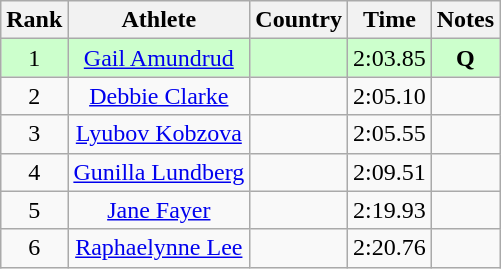<table class="wikitable sortable" style="text-align:center">
<tr>
<th>Rank</th>
<th>Athlete</th>
<th>Country</th>
<th>Time</th>
<th>Notes</th>
</tr>
<tr bgcolor=ccffcc>
<td>1</td>
<td><a href='#'>Gail Amundrud</a></td>
<td align=left></td>
<td>2:03.85</td>
<td><strong>Q </strong></td>
</tr>
<tr>
<td>2</td>
<td><a href='#'>Debbie Clarke</a></td>
<td align=left></td>
<td>2:05.10</td>
<td><strong> </strong></td>
</tr>
<tr>
<td>3</td>
<td><a href='#'>Lyubov Kobzova</a></td>
<td align=left></td>
<td>2:05.55</td>
<td><strong> </strong></td>
</tr>
<tr>
<td>4</td>
<td><a href='#'>Gunilla Lundberg</a></td>
<td align=left></td>
<td>2:09.51</td>
<td><strong> </strong></td>
</tr>
<tr>
<td>5</td>
<td><a href='#'>Jane Fayer</a></td>
<td align=left></td>
<td>2:19.93</td>
<td><strong> </strong></td>
</tr>
<tr>
<td>6</td>
<td><a href='#'>Raphaelynne Lee</a></td>
<td align=left></td>
<td>2:20.76</td>
<td><strong> </strong></td>
</tr>
</table>
